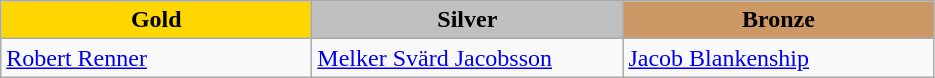<table class="wikitable" style="text-align:left">
<tr align="center">
<td width=200 bgcolor=gold><strong>Gold</strong></td>
<td width=200 bgcolor=silver><strong>Silver</strong></td>
<td width=200 bgcolor=CC9966><strong>Bronze</strong></td>
</tr>
<tr>
<td><a href='#'>Robert Renner</a><br></td>
<td><a href='#'>Melker Svärd Jacobsson</a><br></td>
<td><a href='#'>Jacob Blankenship</a><br></td>
</tr>
</table>
